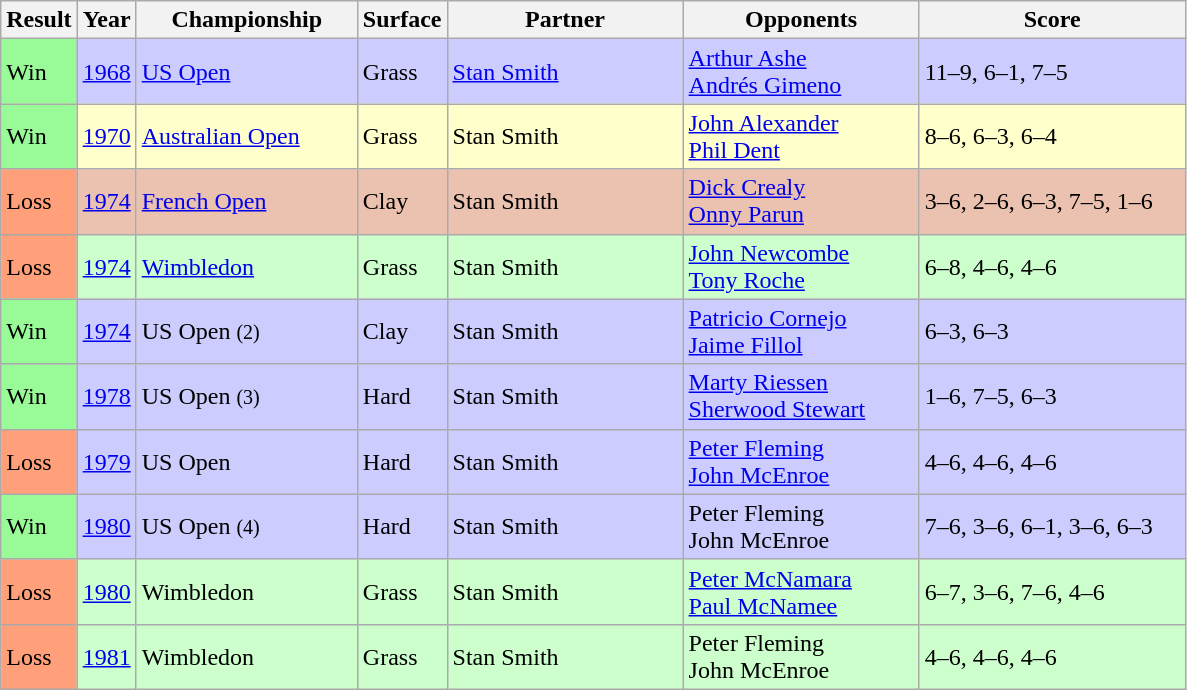<table class="sortable wikitable">
<tr>
<th style="width:40px">Result</th>
<th style="width:30px">Year</th>
<th style="width:140px">Championship</th>
<th style="width:50px">Surface</th>
<th style="width:150px">Partner</th>
<th style="width:150px">Opponents</th>
<th style="width:170px" class="unsortable">Score</th>
</tr>
<tr style="background:#ccf;">
<td style="background:#98fb98;">Win</td>
<td><a href='#'>1968</a></td>
<td><a href='#'>US Open</a></td>
<td>Grass</td>
<td> <a href='#'>Stan Smith</a></td>
<td> <a href='#'>Arthur Ashe</a><br> <a href='#'>Andrés Gimeno</a></td>
<td>11–9, 6–1, 7–5</td>
</tr>
<tr style="background:#ffc;">
<td style="background:#98fb98;">Win</td>
<td><a href='#'>1970</a></td>
<td><a href='#'>Australian Open</a></td>
<td>Grass</td>
<td> Stan Smith</td>
<td> <a href='#'>John Alexander</a><br> <a href='#'>Phil Dent</a></td>
<td>8–6, 6–3, 6–4</td>
</tr>
<tr style="background:#ebc2af;">
<td style="background:#ffa07a;">Loss</td>
<td><a href='#'>1974</a></td>
<td><a href='#'>French Open</a></td>
<td>Clay</td>
<td> Stan Smith</td>
<td> <a href='#'>Dick Crealy</a><br> <a href='#'>Onny Parun</a></td>
<td>3–6, 2–6, 6–3, 7–5, 1–6</td>
</tr>
<tr style="background:#cfc;">
<td style="background:#ffa07a;">Loss</td>
<td><a href='#'>1974</a></td>
<td><a href='#'>Wimbledon</a></td>
<td>Grass</td>
<td> Stan Smith</td>
<td> <a href='#'>John Newcombe</a><br> <a href='#'>Tony Roche</a></td>
<td>6–8, 4–6, 4–6</td>
</tr>
<tr style="background:#ccf;">
<td style="background:#98fb98;">Win</td>
<td><a href='#'>1974</a></td>
<td>US Open <small>(2)</small></td>
<td>Clay</td>
<td> Stan Smith</td>
<td> <a href='#'>Patricio Cornejo</a><br> <a href='#'>Jaime Fillol</a></td>
<td>6–3, 6–3</td>
</tr>
<tr style="background:#ccf;">
<td style="background:#98fb98;">Win</td>
<td><a href='#'>1978</a></td>
<td>US Open <small>(3)</small></td>
<td>Hard</td>
<td> Stan Smith</td>
<td> <a href='#'>Marty Riessen</a><br> <a href='#'>Sherwood Stewart</a></td>
<td>1–6, 7–5, 6–3</td>
</tr>
<tr style="background:#ccf;">
<td style="background:#ffa07a;">Loss</td>
<td><a href='#'>1979</a></td>
<td>US Open</td>
<td>Hard</td>
<td> Stan Smith</td>
<td> <a href='#'>Peter Fleming</a><br> <a href='#'>John McEnroe</a></td>
<td>4–6, 4–6, 4–6</td>
</tr>
<tr style="background:#ccf;">
<td style="background:#98fb98;">Win</td>
<td><a href='#'>1980</a></td>
<td>US Open <small>(4)</small></td>
<td>Hard</td>
<td> Stan Smith</td>
<td> Peter Fleming<br> John McEnroe</td>
<td>7–6, 3–6, 6–1, 3–6, 6–3</td>
</tr>
<tr style="background:#cfc;">
<td style="background:#ffa07a;">Loss</td>
<td><a href='#'>1980</a></td>
<td>Wimbledon</td>
<td>Grass</td>
<td> Stan Smith</td>
<td> <a href='#'>Peter McNamara</a><br> <a href='#'>Paul McNamee</a></td>
<td>6–7, 3–6, 7–6, 4–6</td>
</tr>
<tr style="background:#cfc;">
<td style="background:#ffa07a;">Loss</td>
<td><a href='#'>1981</a></td>
<td>Wimbledon</td>
<td>Grass</td>
<td> Stan Smith</td>
<td> Peter Fleming<br> John McEnroe</td>
<td>4–6, 4–6, 4–6</td>
</tr>
</table>
